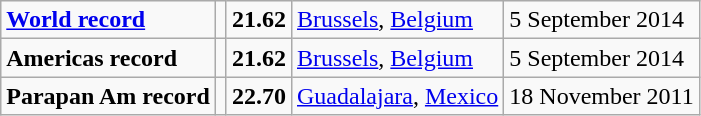<table class="wikitable">
<tr>
<td><strong><a href='#'>World record</a></strong></td>
<td></td>
<td><strong>21.62</strong></td>
<td><a href='#'>Brussels</a>, <a href='#'>Belgium</a></td>
<td>5 September 2014</td>
</tr>
<tr>
<td><strong>Americas record</strong></td>
<td></td>
<td><strong>21.62</strong></td>
<td><a href='#'>Brussels</a>, <a href='#'>Belgium</a></td>
<td>5 September 2014</td>
</tr>
<tr>
<td><strong>Parapan Am record</strong></td>
<td></td>
<td><strong>22.70</strong></td>
<td><a href='#'>Guadalajara</a>, <a href='#'>Mexico</a></td>
<td>18 November 2011</td>
</tr>
</table>
